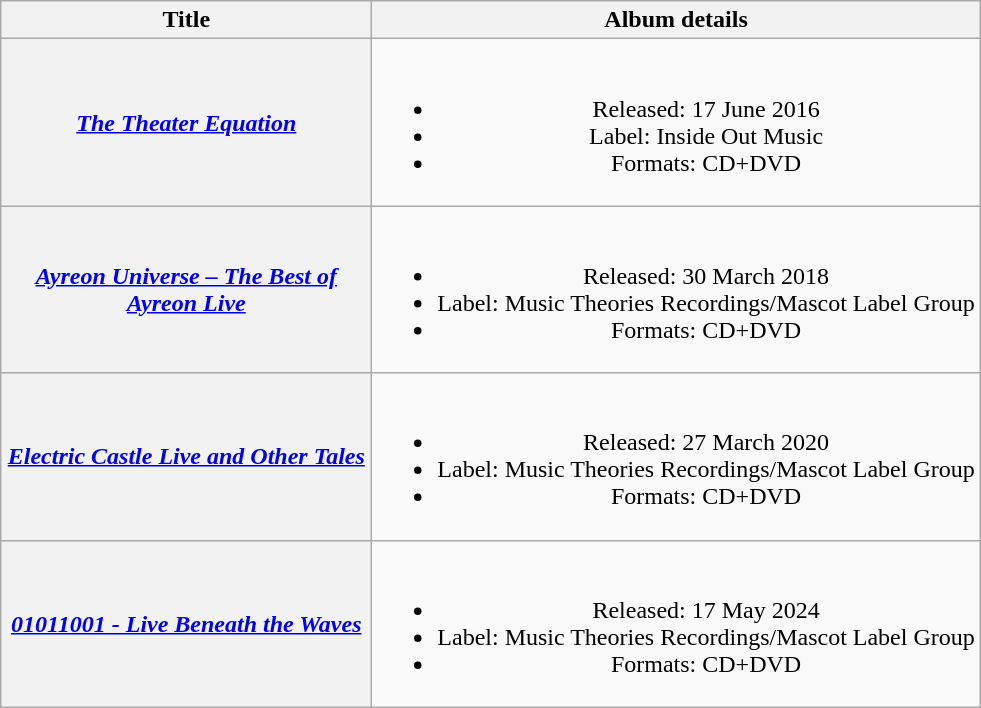<table class="wikitable plainrowheaders" style="text-align:center;">
<tr>
<th scope="col" style="width:15em;">Title</th>
<th scope="col">Album details</th>
</tr>
<tr>
<th scope="row"><em><a href='#'>The Theater Equation</a></em></th>
<td><br><ul><li>Released: 17 June 2016</li><li>Label: Inside Out Music</li><li>Formats: CD+DVD</li></ul></td>
</tr>
<tr>
<th scope="row"><em><a href='#'>Ayreon Universe – The Best of Ayreon Live</a></em></th>
<td><br><ul><li>Released: 30 March 2018</li><li>Label: Music Theories Recordings/Mascot Label Group</li><li>Formats: CD+DVD</li></ul></td>
</tr>
<tr>
<th scope="row"><em><a href='#'>Electric Castle Live and Other Tales</a></em></th>
<td><br><ul><li>Released: 27 March 2020</li><li>Label: Music Theories Recordings/Mascot Label Group</li><li>Formats: CD+DVD</li></ul></td>
</tr>
<tr>
<th scope="row"><em><a href='#'>01011001 - Live Beneath the Waves</a></em></th>
<td><br><ul><li>Released: 17 May 2024</li><li>Label: Music Theories Recordings/Mascot Label Group</li><li>Formats: CD+DVD</li></ul></td>
</tr>
</table>
